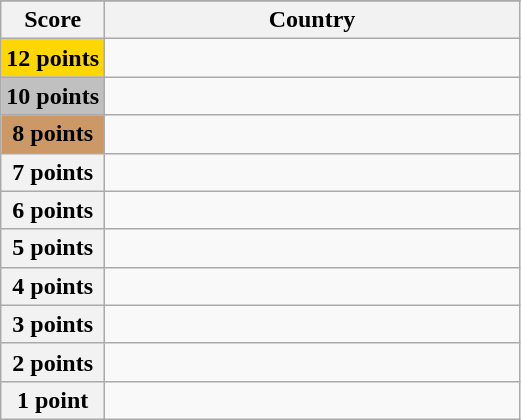<table class="wikitable">
<tr>
</tr>
<tr>
<th scope="col" width="20%">Score</th>
<th scope="col">Country</th>
</tr>
<tr>
<th scope="row" style="background:gold">12 points</th>
<td></td>
</tr>
<tr>
<th scope="row" style="background:silver">10 points</th>
<td></td>
</tr>
<tr>
<th scope="row" style="background:#CC9966">8 points</th>
<td></td>
</tr>
<tr>
<th scope="row">7 points</th>
<td></td>
</tr>
<tr>
<th scope="row">6 points</th>
<td></td>
</tr>
<tr>
<th scope="row">5 points</th>
<td></td>
</tr>
<tr>
<th scope="row">4 points</th>
<td></td>
</tr>
<tr>
<th scope="row">3 points</th>
<td></td>
</tr>
<tr>
<th scope="row">2 points</th>
<td></td>
</tr>
<tr>
<th scope="row">1 point</th>
<td></td>
</tr>
</table>
